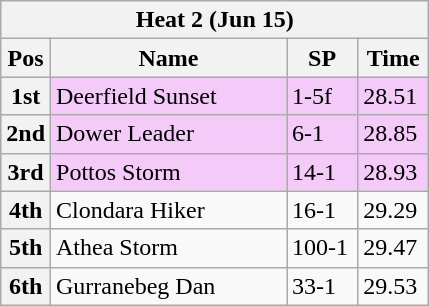<table class="wikitable">
<tr>
<th colspan="6">Heat 2 (Jun 15)</th>
</tr>
<tr>
<th width=20>Pos</th>
<th width=150>Name</th>
<th width=40>SP</th>
<th width=40>Time</th>
</tr>
<tr style="background: #f4caf9;">
<th>1st</th>
<td>Deerfield Sunset</td>
<td>1-5f</td>
<td>28.51</td>
</tr>
<tr style="background: #f4caf9;">
<th>2nd</th>
<td>Dower Leader</td>
<td>6-1</td>
<td>28.85</td>
</tr>
<tr style="background: #f4caf9;">
<th>3rd</th>
<td>Pottos Storm</td>
<td>14-1</td>
<td>28.93</td>
</tr>
<tr>
<th>4th</th>
<td>Clondara Hiker</td>
<td>16-1</td>
<td>29.29</td>
</tr>
<tr>
<th>5th</th>
<td>Athea Storm</td>
<td>100-1</td>
<td>29.47</td>
</tr>
<tr>
<th>6th</th>
<td>Gurranebeg Dan</td>
<td>33-1</td>
<td>29.53</td>
</tr>
</table>
